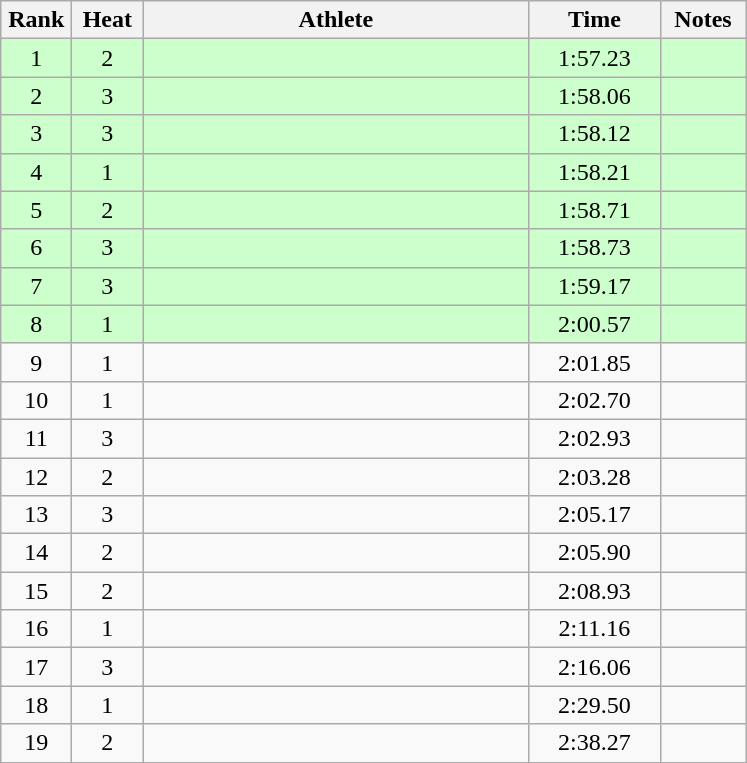<table class="wikitable" style="text-align:center">
<tr>
<th width=40>Rank</th>
<th width=40>Heat</th>
<th width=250>Athlete</th>
<th width=80>Time</th>
<th width=50>Notes</th>
</tr>
<tr bgcolor=ccffcc>
<td>1</td>
<td>2</td>
<td align=left></td>
<td>1:57.23</td>
<td></td>
</tr>
<tr bgcolor=ccffcc>
<td>2</td>
<td>3</td>
<td align=left></td>
<td>1:58.06</td>
<td></td>
</tr>
<tr bgcolor=ccffcc>
<td>3</td>
<td>3</td>
<td align=left></td>
<td>1:58.12</td>
<td></td>
</tr>
<tr bgcolor=ccffcc>
<td>4</td>
<td>1</td>
<td align=left></td>
<td>1:58.21</td>
<td></td>
</tr>
<tr bgcolor=ccffcc>
<td>5</td>
<td>2</td>
<td align=left></td>
<td>1:58.71</td>
<td></td>
</tr>
<tr bgcolor=ccffcc>
<td>6</td>
<td>3</td>
<td align=left></td>
<td>1:58.73</td>
<td></td>
</tr>
<tr bgcolor=ccffcc>
<td>7</td>
<td>3</td>
<td align=left></td>
<td>1:59.17</td>
<td></td>
</tr>
<tr bgcolor=ccffcc>
<td>8</td>
<td>1</td>
<td align=left></td>
<td>2:00.57</td>
<td></td>
</tr>
<tr>
<td>9</td>
<td>1</td>
<td align=left></td>
<td>2:01.85</td>
<td></td>
</tr>
<tr>
<td>10</td>
<td>1</td>
<td align=left></td>
<td>2:02.70</td>
<td></td>
</tr>
<tr>
<td>11</td>
<td>3</td>
<td align=left></td>
<td>2:02.93</td>
<td></td>
</tr>
<tr>
<td>12</td>
<td>2</td>
<td align=left></td>
<td>2:03.28</td>
<td></td>
</tr>
<tr>
<td>13</td>
<td>3</td>
<td align=left></td>
<td>2:05.17</td>
<td></td>
</tr>
<tr>
<td>14</td>
<td>2</td>
<td align=left></td>
<td>2:05.90</td>
<td></td>
</tr>
<tr>
<td>15</td>
<td>2</td>
<td align=left></td>
<td>2:08.93</td>
<td></td>
</tr>
<tr>
<td>16</td>
<td>1</td>
<td align=left></td>
<td>2:11.16</td>
<td></td>
</tr>
<tr>
<td>17</td>
<td>3</td>
<td align=left></td>
<td>2:16.06</td>
<td></td>
</tr>
<tr>
<td>18</td>
<td>1</td>
<td align=left></td>
<td>2:29.50</td>
<td></td>
</tr>
<tr>
<td>19</td>
<td>2</td>
<td align=left></td>
<td>2:38.27</td>
<td></td>
</tr>
</table>
